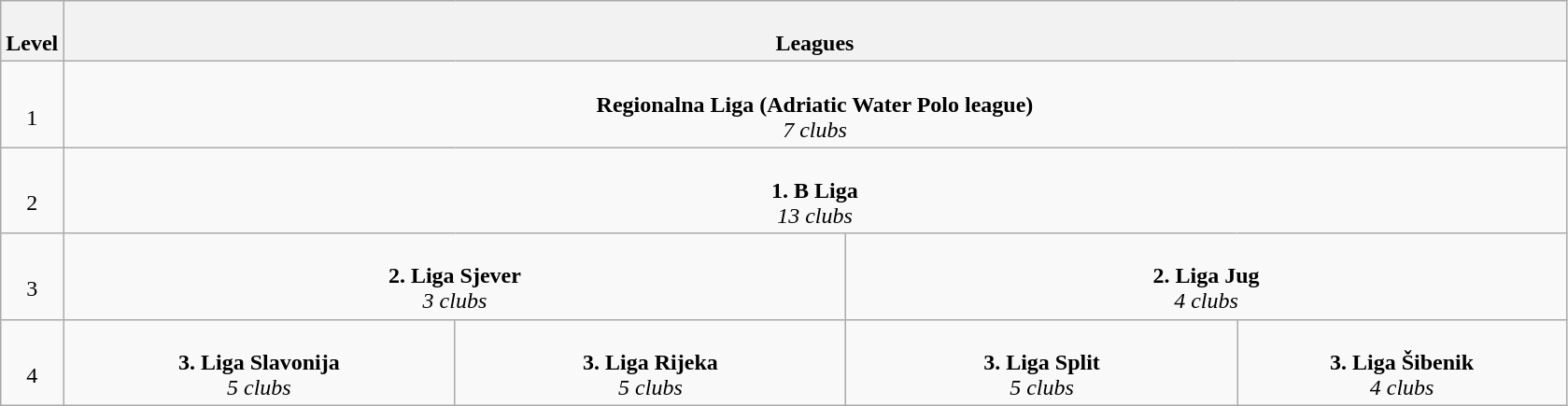<table class="wikitable" style="text-align: center;">
<tr>
<th colspan="1" width="4%"><br>Level</th>
<th colspan="8" width="96%"><br>Leagues</th>
</tr>
<tr>
<td colspan="1" width="4%"><br>1</td>
<td colspan="8" width="96%"><br><strong>Regionalna Liga (Adriatic Water Polo league)</strong><br>
<em>7 clubs</em></td>
</tr>
<tr>
<td colspan="1" width="4%"><br>2</td>
<td colspan="8" width="96%"><br><strong>1. B Liga</strong><br>
<em>13 clubs</em></td>
</tr>
<tr>
<td colspan="1" width="4%"><br>3</td>
<td colspan="2" width="50%"><br><strong>2. Liga Sjever</strong><br>
<em>3 clubs</em></td>
<td colspan="2" width="50%"><br><strong>2. Liga Jug</strong><br>
<em>4 clubs</em></td>
</tr>
<tr>
<td colspan="1" width="4%"><br>4</td>
<td colspan="1" width="25%"><br><strong>3. Liga Slavonija</strong><br>
<em>5 clubs</em></td>
<td colspan="1" width="25%"><br><strong>3. Liga Rijeka</strong><br>
<em>5 clubs</em></td>
<td colspan="1" width="25%"><br><strong>3. Liga Split</strong><br>
<em>5 clubs</em></td>
<td colspan="1" width="25%"><br><strong>3. Liga Šibenik</strong><br>
<em>4 clubs</em></td>
</tr>
</table>
